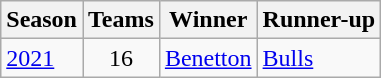<table class="wikitable">
<tr>
<th>Season</th>
<th>Teams</th>
<th>Winner</th>
<th>Runner-up</th>
</tr>
<tr>
<td><a href='#'>2021</a></td>
<td align=center>16</td>
<td> <a href='#'>Benetton</a></td>
<td> <a href='#'>Bulls</a></td>
</tr>
</table>
